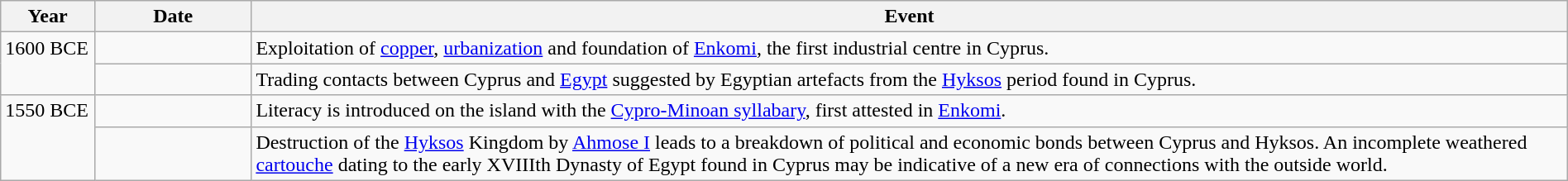<table class="wikitable" width="100%">
<tr>
<th style="width:6%">Year</th>
<th style="width:10%">Date</th>
<th>Event</th>
</tr>
<tr>
<td rowspan="2" style="vertical-align:top">1600 BCE</td>
<td></td>
<td>Exploitation of <a href='#'>copper</a>, <a href='#'>urbanization</a> and foundation of <a href='#'>Enkomi</a>, the first industrial centre in Cyprus.</td>
</tr>
<tr>
<td></td>
<td>Trading contacts between Cyprus and <a href='#'>Egypt</a> suggested by Egyptian artefacts from the <a href='#'>Hyksos</a> period found in Cyprus.</td>
</tr>
<tr>
<td rowspan="2" style="vertical-align:top">1550 BCE</td>
<td></td>
<td>Literacy is introduced on the island with the <a href='#'>Cypro-Minoan syllabary</a>, first attested in <a href='#'>Enkomi</a>.</td>
</tr>
<tr>
<td></td>
<td>Destruction of the <a href='#'>Hyksos</a> Kingdom by <a href='#'>Ahmose I</a> leads to a breakdown of political and economic bonds between Cyprus and Hyksos. An incomplete weathered <a href='#'>cartouche</a> dating to the early XVIIIth Dynasty of Egypt found in Cyprus may be indicative of a new era of connections with the outside world.</td>
</tr>
</table>
